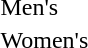<table>
<tr>
<td>Men's</td>
<td></td>
<td></td>
<td></td>
</tr>
<tr>
<td>Women's</td>
<td></td>
<td></td>
<td></td>
</tr>
</table>
